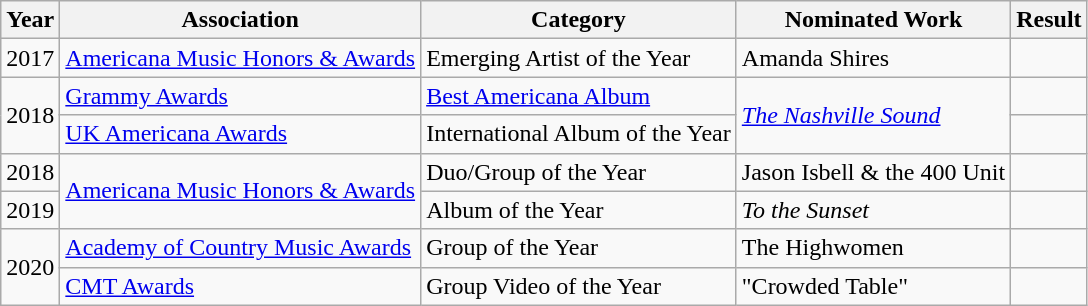<table class="wikitable">
<tr>
<th>Year</th>
<th>Association</th>
<th>Category</th>
<th>Nominated Work</th>
<th>Result</th>
</tr>
<tr>
<td>2017</td>
<td><a href='#'>Americana Music Honors & Awards</a></td>
<td>Emerging Artist of the Year</td>
<td>Amanda Shires</td>
<td></td>
</tr>
<tr>
<td rowspan=2>2018</td>
<td><a href='#'>Grammy Awards</a></td>
<td><a href='#'>Best Americana Album</a></td>
<td rowspan="2"><em><a href='#'>The Nashville Sound</a></em></td>
<td></td>
</tr>
<tr>
<td><a href='#'>UK Americana Awards</a></td>
<td>International Album of the Year</td>
<td></td>
</tr>
<tr>
<td>2018</td>
<td rowspan=2><a href='#'>Americana Music Honors & Awards</a></td>
<td>Duo/Group of the Year </td>
<td>Jason Isbell & the 400 Unit</td>
<td></td>
</tr>
<tr>
<td>2019</td>
<td>Album of the Year</td>
<td><em>To the Sunset</em></td>
<td></td>
</tr>
<tr>
<td rowspan=2>2020</td>
<td><a href='#'>Academy of Country Music Awards</a></td>
<td>Group of the Year</td>
<td>The Highwomen</td>
<td></td>
</tr>
<tr>
<td><a href='#'>CMT Awards</a></td>
<td>Group Video of the Year</td>
<td>"Crowded Table"</td>
<td></td>
</tr>
</table>
